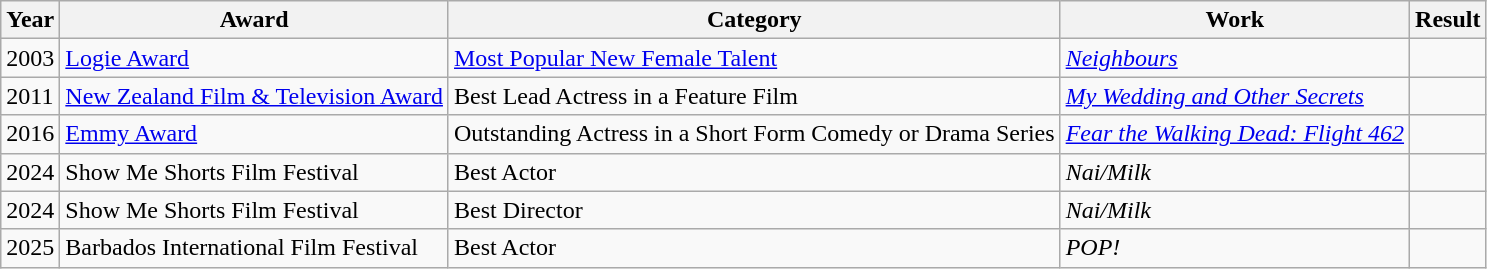<table class="wikitable">
<tr>
<th>Year</th>
<th>Award</th>
<th>Category</th>
<th>Work</th>
<th>Result</th>
</tr>
<tr>
<td>2003</td>
<td><a href='#'>Logie Award</a></td>
<td><a href='#'>Most Popular New Female Talent</a></td>
<td><em><a href='#'>Neighbours</a></em></td>
<td></td>
</tr>
<tr>
<td>2011</td>
<td><a href='#'>New Zealand Film & Television Award</a></td>
<td>Best Lead Actress in a Feature Film</td>
<td><em><a href='#'>My Wedding and Other Secrets</a></em></td>
<td></td>
</tr>
<tr>
<td>2016</td>
<td><a href='#'>Emmy Award</a></td>
<td>Outstanding Actress in a Short Form Comedy or Drama Series</td>
<td><em><a href='#'>Fear the Walking Dead: Flight 462</a></em></td>
<td></td>
</tr>
<tr>
<td>2024</td>
<td>Show Me Shorts Film Festival</td>
<td>Best Actor</td>
<td><em>Nai/Milk</em></td>
<td></td>
</tr>
<tr>
<td>2024</td>
<td>Show Me Shorts Film Festival</td>
<td>Best Director</td>
<td><em>Nai/Milk</em></td>
<td></td>
</tr>
<tr>
<td>2025</td>
<td>Barbados International Film Festival</td>
<td>Best Actor</td>
<td><em>POP!</em></td>
<td></td>
</tr>
</table>
